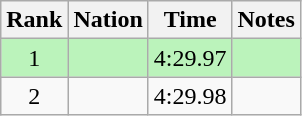<table class="wikitable sortable" style="text-align:center">
<tr>
<th>Rank</th>
<th>Nation</th>
<th>Time</th>
<th>Notes</th>
</tr>
<tr bgcolor=bbf3bb>
<td>1</td>
<td align=left></td>
<td>4:29.97</td>
<td></td>
</tr>
<tr>
<td>2</td>
<td align=left></td>
<td>4:29.98</td>
<td></td>
</tr>
</table>
